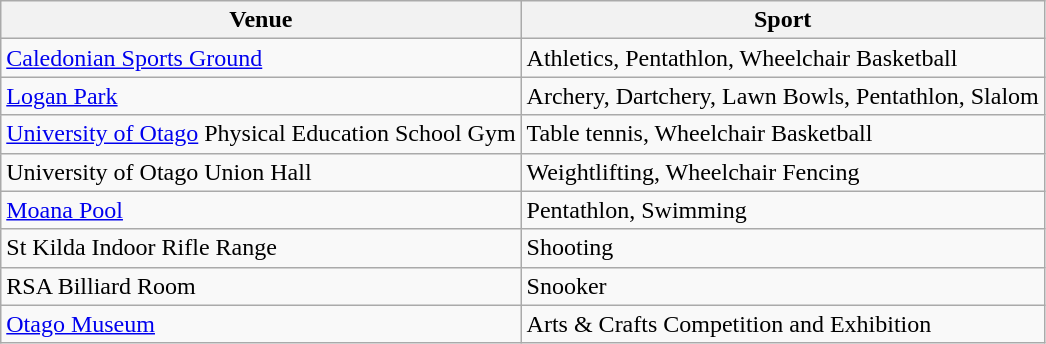<table class="wikitable">
<tr>
<th>Venue</th>
<th>Sport</th>
</tr>
<tr>
<td><a href='#'>Caledonian Sports Ground</a></td>
<td>Athletics, Pentathlon, Wheelchair Basketball</td>
</tr>
<tr>
<td><a href='#'>Logan Park</a></td>
<td>Archery, Dartchery, Lawn Bowls, Pentathlon, Slalom</td>
</tr>
<tr>
<td><a href='#'>University of Otago</a> Physical Education School Gym</td>
<td>Table tennis, Wheelchair Basketball</td>
</tr>
<tr>
<td>University of Otago Union Hall</td>
<td>Weightlifting, Wheelchair Fencing</td>
</tr>
<tr>
<td><a href='#'>Moana Pool</a></td>
<td>Pentathlon, Swimming</td>
</tr>
<tr>
<td>St Kilda Indoor Rifle Range</td>
<td>Shooting</td>
</tr>
<tr>
<td>RSA Billiard Room</td>
<td>Snooker</td>
</tr>
<tr>
<td><a href='#'>Otago Museum</a></td>
<td>Arts & Crafts Competition and Exhibition</td>
</tr>
</table>
